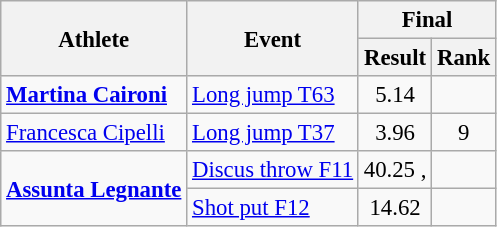<table class=wikitable style="font-size:95%">
<tr>
<th rowspan="2">Athlete</th>
<th rowspan="2">Event</th>
<th colspan="3">Final</th>
</tr>
<tr>
<th>Result</th>
<th>Rank</th>
</tr>
<tr align=center>
<td align=left><strong><a href='#'>Martina Caironi</a></strong></td>
<td align=left><a href='#'>Long jump T63</a></td>
<td>5.14</td>
<td></td>
</tr>
<tr align=center>
<td align=left><a href='#'>Francesca Cipelli</a></td>
<td align=left><a href='#'>Long jump T37</a></td>
<td>3.96</td>
<td>9</td>
</tr>
<tr align=center>
<td rowspan=2 align=left><strong><a href='#'>Assunta Legnante</a></strong></td>
<td align=left><a href='#'>Discus throw F11</a></td>
<td>40.25 <strong></strong>, <strong></strong></td>
<td></td>
</tr>
<tr align=center>
<td align=left><a href='#'>Shot put F12</a></td>
<td>14.62</td>
<td></td>
</tr>
</table>
